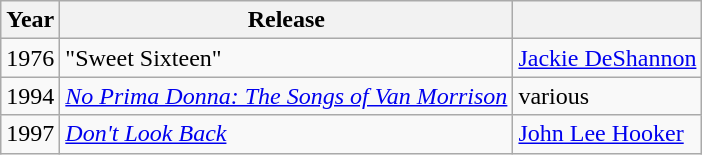<table class="wikitable">
<tr>
<th>Year</th>
<th>Release</th>
<th></th>
</tr>
<tr>
<td>1976</td>
<td>"Sweet Sixteen"</td>
<td><a href='#'>Jackie DeShannon</a></td>
</tr>
<tr>
<td>1994</td>
<td><em><a href='#'>No Prima Donna: The Songs of Van Morrison</a></em></td>
<td>various</td>
</tr>
<tr>
<td>1997</td>
<td><em><a href='#'>Don't Look Back</a></em></td>
<td><a href='#'>John Lee Hooker</a></td>
</tr>
</table>
